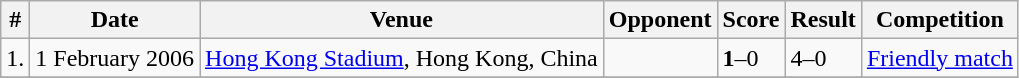<table class="wikitable">
<tr>
<th>#</th>
<th>Date</th>
<th>Venue</th>
<th>Opponent</th>
<th>Score</th>
<th>Result</th>
<th>Competition</th>
</tr>
<tr>
<td>1.</td>
<td>1 February 2006</td>
<td><a href='#'>Hong Kong Stadium</a>, Hong Kong, China</td>
<td></td>
<td><strong>1</strong>–0</td>
<td>4–0</td>
<td><a href='#'>Friendly match</a></td>
</tr>
<tr>
</tr>
</table>
